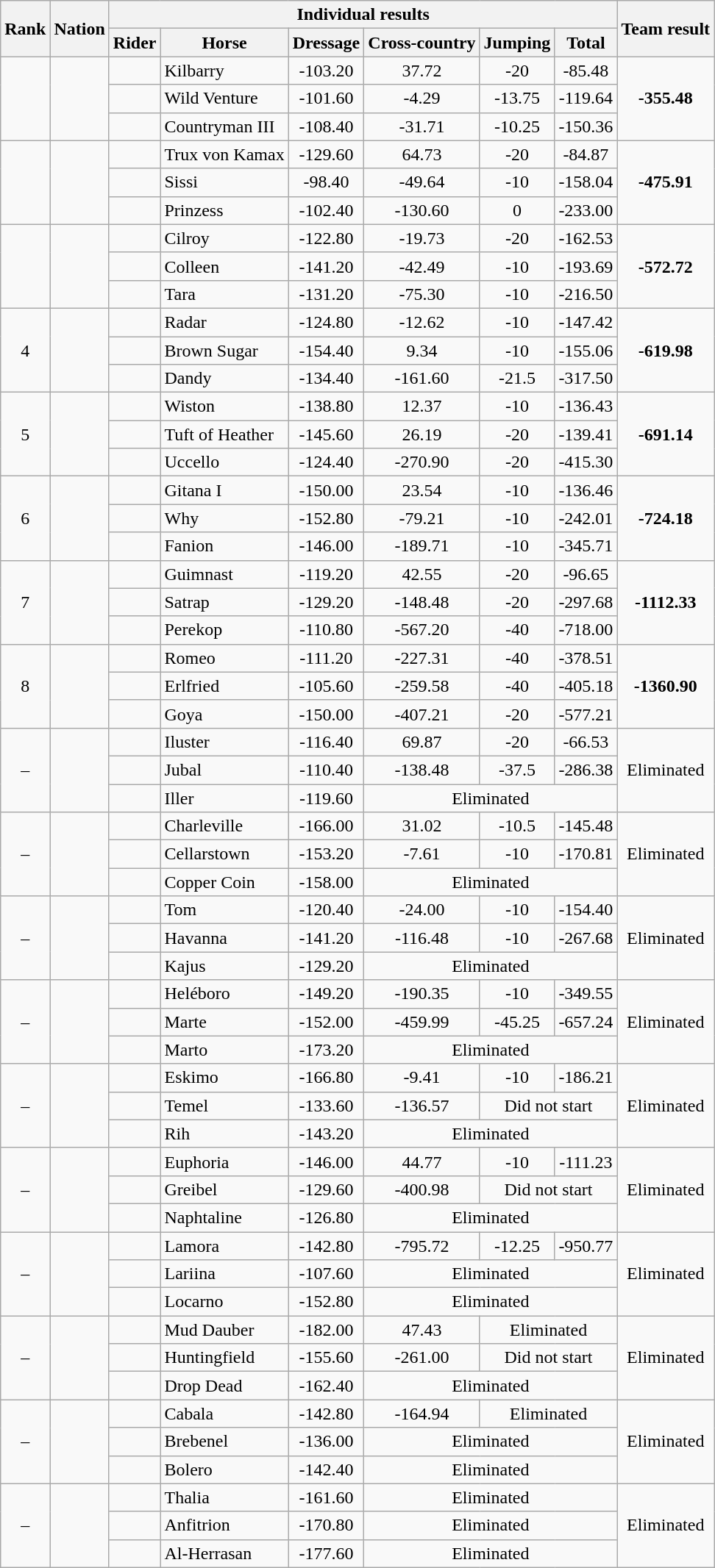<table class="wikitable sortable" style="text-align:center">
<tr>
<th rowspan=2>Rank</th>
<th rowspan=2>Nation</th>
<th colspan=6>Individual results</th>
<th rowspan=2>Team result</th>
</tr>
<tr>
<th>Rider</th>
<th>Horse</th>
<th>Dressage</th>
<th>Cross-country</th>
<th>Jumping</th>
<th>Total</th>
</tr>
<tr>
<td rowspan=3></td>
<td rowspan=3 align=left></td>
<td align=left></td>
<td align=left>Kilbarry</td>
<td>-103.20</td>
<td>37.72</td>
<td>-20</td>
<td>-85.48</td>
<td rowspan=3><strong>-355.48</strong></td>
</tr>
<tr>
<td align=left></td>
<td align=left>Wild Venture</td>
<td>-101.60</td>
<td>-4.29</td>
<td>-13.75</td>
<td>-119.64</td>
</tr>
<tr>
<td align=left></td>
<td align=left>Countryman III</td>
<td>-108.40</td>
<td>-31.71</td>
<td>-10.25</td>
<td>-150.36</td>
</tr>
<tr>
<td rowspan=3></td>
<td rowspan=3 align=left></td>
<td align=left></td>
<td align=left>Trux von Kamax</td>
<td>-129.60</td>
<td>64.73</td>
<td>-20</td>
<td>-84.87</td>
<td rowspan=3><strong>-475.91</strong></td>
</tr>
<tr>
<td align=left></td>
<td align=left>Sissi</td>
<td>-98.40</td>
<td>-49.64</td>
<td>-10</td>
<td>-158.04</td>
</tr>
<tr>
<td align=left></td>
<td align=left>Prinzess</td>
<td>-102.40</td>
<td>-130.60</td>
<td>0</td>
<td>-233.00</td>
</tr>
<tr>
<td rowspan=3></td>
<td rowspan=3 align=left></td>
<td align=left></td>
<td align=left>Cilroy</td>
<td>-122.80</td>
<td>-19.73</td>
<td>-20</td>
<td>-162.53</td>
<td rowspan=3><strong>-572.72</strong></td>
</tr>
<tr>
<td align=left></td>
<td align=left>Colleen</td>
<td>-141.20</td>
<td>-42.49</td>
<td>-10</td>
<td>-193.69</td>
</tr>
<tr>
<td align=left></td>
<td align=left>Tara</td>
<td>-131.20</td>
<td>-75.30</td>
<td>-10</td>
<td>-216.50</td>
</tr>
<tr>
<td rowspan=3>4</td>
<td rowspan=3 align=left></td>
<td align=left></td>
<td align=left>Radar</td>
<td>-124.80</td>
<td>-12.62</td>
<td>-10</td>
<td>-147.42</td>
<td rowspan=3><strong>-619.98</strong></td>
</tr>
<tr>
<td align=left></td>
<td align=left>Brown Sugar</td>
<td>-154.40</td>
<td>9.34</td>
<td>-10</td>
<td>-155.06</td>
</tr>
<tr>
<td align=left></td>
<td align=left>Dandy</td>
<td>-134.40</td>
<td>-161.60</td>
<td>-21.5</td>
<td>-317.50</td>
</tr>
<tr>
<td rowspan=3>5</td>
<td rowspan=3 align=left></td>
<td align=left></td>
<td align=left>Wiston</td>
<td>-138.80</td>
<td>12.37</td>
<td>-10</td>
<td>-136.43</td>
<td rowspan=3><strong>-691.14</strong></td>
</tr>
<tr>
<td align=left></td>
<td align=left>Tuft of Heather</td>
<td>-145.60</td>
<td>26.19</td>
<td>-20</td>
<td>-139.41</td>
</tr>
<tr>
<td align=left></td>
<td align=left>Uccello</td>
<td>-124.40</td>
<td>-270.90</td>
<td>-20</td>
<td>-415.30</td>
</tr>
<tr>
<td rowspan=3>6</td>
<td rowspan=3 align=left></td>
<td align=left></td>
<td align=left>Gitana I</td>
<td>-150.00</td>
<td>23.54</td>
<td>-10</td>
<td>-136.46</td>
<td rowspan=3><strong>-724.18</strong></td>
</tr>
<tr>
<td align=left></td>
<td align=left>Why</td>
<td>-152.80</td>
<td>-79.21</td>
<td>-10</td>
<td>-242.01</td>
</tr>
<tr>
<td align=left></td>
<td align=left>Fanion</td>
<td>-146.00</td>
<td>-189.71</td>
<td>-10</td>
<td>-345.71</td>
</tr>
<tr>
<td rowspan=3>7</td>
<td rowspan=3 align=left></td>
<td align=left></td>
<td align=left>Guimnast</td>
<td>-119.20</td>
<td>42.55</td>
<td>-20</td>
<td>-96.65</td>
<td rowspan=3><strong>-1112.33</strong></td>
</tr>
<tr>
<td align=left></td>
<td align=left>Satrap</td>
<td>-129.20</td>
<td>-148.48</td>
<td>-20</td>
<td>-297.68</td>
</tr>
<tr>
<td align=left></td>
<td align=left>Perekop</td>
<td>-110.80</td>
<td>-567.20</td>
<td>-40</td>
<td>-718.00</td>
</tr>
<tr>
<td rowspan=3>8</td>
<td rowspan=3 align=left></td>
<td align=left></td>
<td align=left>Romeo</td>
<td>-111.20</td>
<td>-227.31</td>
<td>-40</td>
<td>-378.51</td>
<td rowspan=3><strong>-1360.90</strong></td>
</tr>
<tr>
<td align=left></td>
<td align=left>Erlfried</td>
<td>-105.60</td>
<td>-259.58</td>
<td>-40</td>
<td>-405.18</td>
</tr>
<tr>
<td align=left></td>
<td align=left>Goya</td>
<td>-150.00</td>
<td>-407.21</td>
<td>-20</td>
<td>-577.21</td>
</tr>
<tr>
<td rowspan=3>–</td>
<td rowspan=3 align=left></td>
<td align=left></td>
<td align=left>Iluster</td>
<td>-116.40</td>
<td>69.87</td>
<td>-20</td>
<td>-66.53</td>
<td rowspan=3>Eliminated</td>
</tr>
<tr>
<td align=left></td>
<td align=left>Jubal</td>
<td>-110.40</td>
<td>-138.48</td>
<td>-37.5</td>
<td>-286.38</td>
</tr>
<tr>
<td align=left></td>
<td align=left>Iller</td>
<td>-119.60</td>
<td colspan=3>Eliminated</td>
</tr>
<tr>
<td rowspan=3>–</td>
<td rowspan=3 align=left></td>
<td align=left></td>
<td align=left>Charleville</td>
<td>-166.00</td>
<td>31.02</td>
<td>-10.5</td>
<td>-145.48</td>
<td rowspan=3>Eliminated</td>
</tr>
<tr>
<td align=left></td>
<td align=left>Cellarstown</td>
<td>-153.20</td>
<td>-7.61</td>
<td>-10</td>
<td>-170.81</td>
</tr>
<tr>
<td align=left></td>
<td align=left>Copper Coin</td>
<td>-158.00</td>
<td colspan=3>Eliminated</td>
</tr>
<tr>
<td rowspan=3>–</td>
<td rowspan=3 align=left></td>
<td align=left></td>
<td align=left>Tom</td>
<td>-120.40</td>
<td>-24.00</td>
<td>-10</td>
<td>-154.40</td>
<td rowspan=3>Eliminated</td>
</tr>
<tr>
<td align=left></td>
<td align=left>Havanna</td>
<td>-141.20</td>
<td>-116.48</td>
<td>-10</td>
<td>-267.68</td>
</tr>
<tr>
<td align=left></td>
<td align=left>Kajus</td>
<td>-129.20</td>
<td colspan=3>Eliminated</td>
</tr>
<tr>
<td rowspan=3>–</td>
<td rowspan=3 align=left></td>
<td align=left></td>
<td align=left>Heléboro</td>
<td>-149.20</td>
<td>-190.35</td>
<td>-10</td>
<td>-349.55</td>
<td rowspan=3>Eliminated</td>
</tr>
<tr>
<td align=left></td>
<td align=left>Marte</td>
<td>-152.00</td>
<td>-459.99</td>
<td>-45.25</td>
<td>-657.24</td>
</tr>
<tr>
<td align=left></td>
<td align=left>Marto</td>
<td>-173.20</td>
<td colspan=3>Eliminated</td>
</tr>
<tr>
<td rowspan=3>–</td>
<td rowspan=3 align=left></td>
<td align=left></td>
<td align=left>Eskimo</td>
<td>-166.80</td>
<td>-9.41</td>
<td>-10</td>
<td>-186.21</td>
<td rowspan=3>Eliminated</td>
</tr>
<tr 465.98)>
<td align=left></td>
<td align=left>Temel</td>
<td>-133.60</td>
<td>-136.57</td>
<td colspan=2>Did not start</td>
</tr>
<tr>
<td align=left></td>
<td align=left>Rih</td>
<td>-143.20</td>
<td colspan=3>Eliminated</td>
</tr>
<tr>
<td rowspan=3>–</td>
<td rowspan=3 align=left></td>
<td align=left></td>
<td align=left>Euphoria</td>
<td>-146.00</td>
<td>44.77</td>
<td>-10</td>
<td>-111.23</td>
<td rowspan=3>Eliminated</td>
</tr>
<tr>
<td align=left></td>
<td align=left>Greibel</td>
<td>-129.60</td>
<td>-400.98</td>
<td colspan=2>Did not start</td>
</tr>
<tr>
<td align=left></td>
<td align=left>Naphtaline</td>
<td>-126.80</td>
<td colspan=3>Eliminated</td>
</tr>
<tr>
<td rowspan=3>–</td>
<td rowspan=3 align=left></td>
<td align=left></td>
<td align=left>Lamora</td>
<td>-142.80</td>
<td>-795.72</td>
<td>-12.25</td>
<td>-950.77</td>
<td rowspan=3>Eliminated</td>
</tr>
<tr>
<td align=left></td>
<td align=left>Lariina</td>
<td>-107.60</td>
<td colspan=3>Eliminated</td>
</tr>
<tr>
<td align=left></td>
<td align=left>Locarno</td>
<td>-152.80</td>
<td colspan=3>Eliminated</td>
</tr>
<tr>
<td rowspan=3>–</td>
<td rowspan=3 align=left></td>
<td align=left></td>
<td align=left>Mud Dauber</td>
<td>-182.00</td>
<td>47.43</td>
<td colspan=2>Eliminated</td>
<td rowspan=3>Eliminated</td>
</tr>
<tr>
<td align=left></td>
<td align=left>Huntingfield</td>
<td>-155.60</td>
<td>-261.00</td>
<td colspan=2>Did not start</td>
</tr>
<tr>
<td align=left></td>
<td align=left>Drop Dead</td>
<td>-162.40</td>
<td colspan=3>Eliminated</td>
</tr>
<tr>
<td rowspan=3>–</td>
<td rowspan=3 align=left></td>
<td align=left></td>
<td align=left>Cabala</td>
<td>-142.80</td>
<td>-164.94</td>
<td colspan=2>Eliminated</td>
<td rowspan=3>Eliminated</td>
</tr>
<tr>
<td align=left></td>
<td align=left>Brebenel</td>
<td>-136.00</td>
<td colspan=3>Eliminated</td>
</tr>
<tr>
<td align=left></td>
<td align=left>Bolero</td>
<td>-142.40</td>
<td colspan=3>Eliminated</td>
</tr>
<tr>
<td rowspan=3>–</td>
<td rowspan=3 align=left></td>
<td align=left></td>
<td align=left>Thalia</td>
<td>-161.60</td>
<td colspan=3>Eliminated</td>
<td rowspan=3>Eliminated</td>
</tr>
<tr>
<td align=left></td>
<td align=left>Anfitrion</td>
<td>-170.80</td>
<td colspan=3>Eliminated</td>
</tr>
<tr>
<td align=left></td>
<td align=left>Al-Herrasan</td>
<td>-177.60</td>
<td colspan=3>Eliminated</td>
</tr>
</table>
